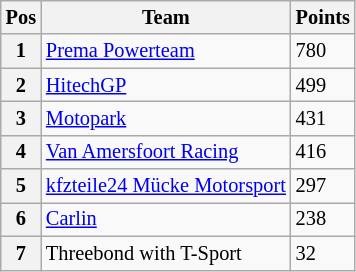<table class="wikitable" style="font-size: 85%">
<tr>
<th>Pos</th>
<th>Team</th>
<th>Points</th>
</tr>
<tr>
<th>1</th>
<td> <a href='#'>Prema Powerteam</a></td>
<td>780</td>
</tr>
<tr>
<th>2</th>
<td> <a href='#'>HitechGP</a></td>
<td>499</td>
</tr>
<tr>
<th>3</th>
<td> <a href='#'>Motopark</a></td>
<td>431</td>
</tr>
<tr>
<th>4</th>
<td> <a href='#'>Van Amersfoort Racing</a></td>
<td>416</td>
</tr>
<tr>
<th>5</th>
<td> <a href='#'>kfzteile24 Mücke Motorsport</a></td>
<td>297</td>
</tr>
<tr>
<th>6</th>
<td> <a href='#'>Carlin</a></td>
<td>238</td>
</tr>
<tr>
<th>7</th>
<td> Threebond with T-Sport</td>
<td>32</td>
</tr>
</table>
